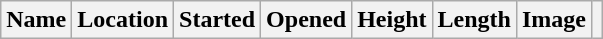<table class="wikitable sortable">
<tr>
<th>Name</th>
<th>Location</th>
<th>Started</th>
<th>Opened</th>
<th>Height</th>
<th>Length</th>
<th>Image</th>
<th><br>

































































</th>
</tr>
</table>
